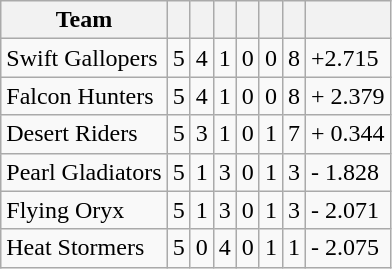<table class="wikitable">
<tr>
<th>Team</th>
<th></th>
<th></th>
<th></th>
<th></th>
<th></th>
<th></th>
<th></th>
</tr>
<tr>
<td style="text-align:left">Swift Gallopers</td>
<td>5</td>
<td>4</td>
<td>1</td>
<td>0</td>
<td>0</td>
<td>8</td>
<td>+2.715</td>
</tr>
<tr>
<td style="text-align:left">Falcon Hunters</td>
<td>5</td>
<td>4</td>
<td>1</td>
<td>0</td>
<td>0</td>
<td>8</td>
<td>+ 2.379</td>
</tr>
<tr>
<td style="text-align:left">Desert Riders</td>
<td>5</td>
<td>3</td>
<td>1</td>
<td>0</td>
<td>1</td>
<td>7</td>
<td>+ 0.344</td>
</tr>
<tr>
<td style="text-align:left">Pearl Gladiators</td>
<td>5</td>
<td>1</td>
<td>3</td>
<td>0</td>
<td>1</td>
<td>3</td>
<td>- 1.828</td>
</tr>
<tr>
<td style="text-align:left">Flying Oryx</td>
<td>5</td>
<td>1</td>
<td>3</td>
<td>0</td>
<td>1</td>
<td>3</td>
<td>- 2.071</td>
</tr>
<tr>
<td style="text-align:left">Heat Stormers</td>
<td>5</td>
<td>0</td>
<td>4</td>
<td>0</td>
<td>1</td>
<td>1</td>
<td>- 2.075</td>
</tr>
</table>
